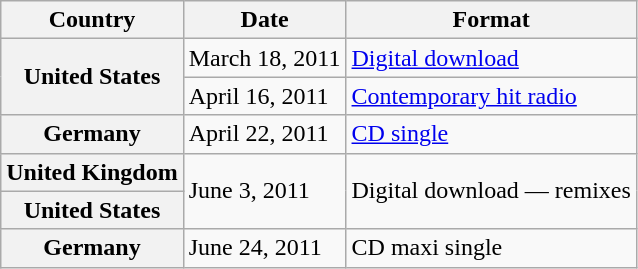<table class="wikitable plainrowheaders">
<tr>
<th scope="col">Country</th>
<th scope="col">Date</th>
<th scope="col">Format</th>
</tr>
<tr>
<th scope="row" rowspan="2">United States</th>
<td>March 18, 2011</td>
<td><a href='#'>Digital download</a></td>
</tr>
<tr>
<td>April 16, 2011</td>
<td><a href='#'>Contemporary hit radio</a></td>
</tr>
<tr>
<th scope="row">Germany</th>
<td>April 22, 2011</td>
<td><a href='#'>CD single</a></td>
</tr>
<tr>
<th scope="row">United Kingdom</th>
<td rowspan="2">June 3, 2011</td>
<td rowspan="2">Digital download — remixes</td>
</tr>
<tr>
<th scope="row">United States</th>
</tr>
<tr>
<th scope="row">Germany</th>
<td>June 24, 2011</td>
<td>CD maxi single</td>
</tr>
</table>
